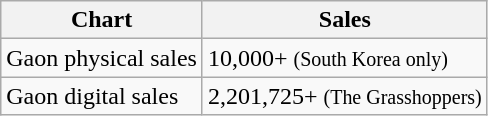<table class="wikitable">
<tr>
<th>Chart</th>
<th>Sales</th>
</tr>
<tr>
<td>Gaon physical sales</td>
<td>10,000+ <small>(South Korea only)</small></td>
</tr>
<tr>
<td>Gaon digital sales</td>
<td>2,201,725+ <small>(The Grasshoppers)</small></td>
</tr>
</table>
